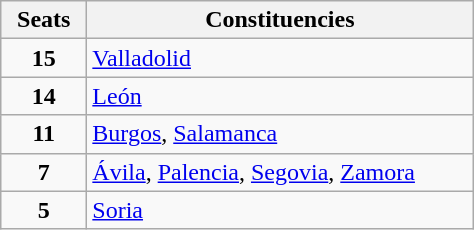<table class="wikitable" style="text-align:left;">
<tr>
<th width="50">Seats</th>
<th width="250">Constituencies</th>
</tr>
<tr>
<td align="center"><strong>15</strong></td>
<td><a href='#'>Valladolid</a></td>
</tr>
<tr>
<td align="center"><strong>14</strong></td>
<td><a href='#'>León</a></td>
</tr>
<tr>
<td align="center"><strong>11</strong></td>
<td><a href='#'>Burgos</a>, <a href='#'>Salamanca</a></td>
</tr>
<tr>
<td align="center"><strong>7</strong></td>
<td><a href='#'>Ávila</a>, <a href='#'>Palencia</a>, <a href='#'>Segovia</a>, <a href='#'>Zamora</a></td>
</tr>
<tr>
<td align="center"><strong>5</strong></td>
<td><a href='#'>Soria</a></td>
</tr>
</table>
